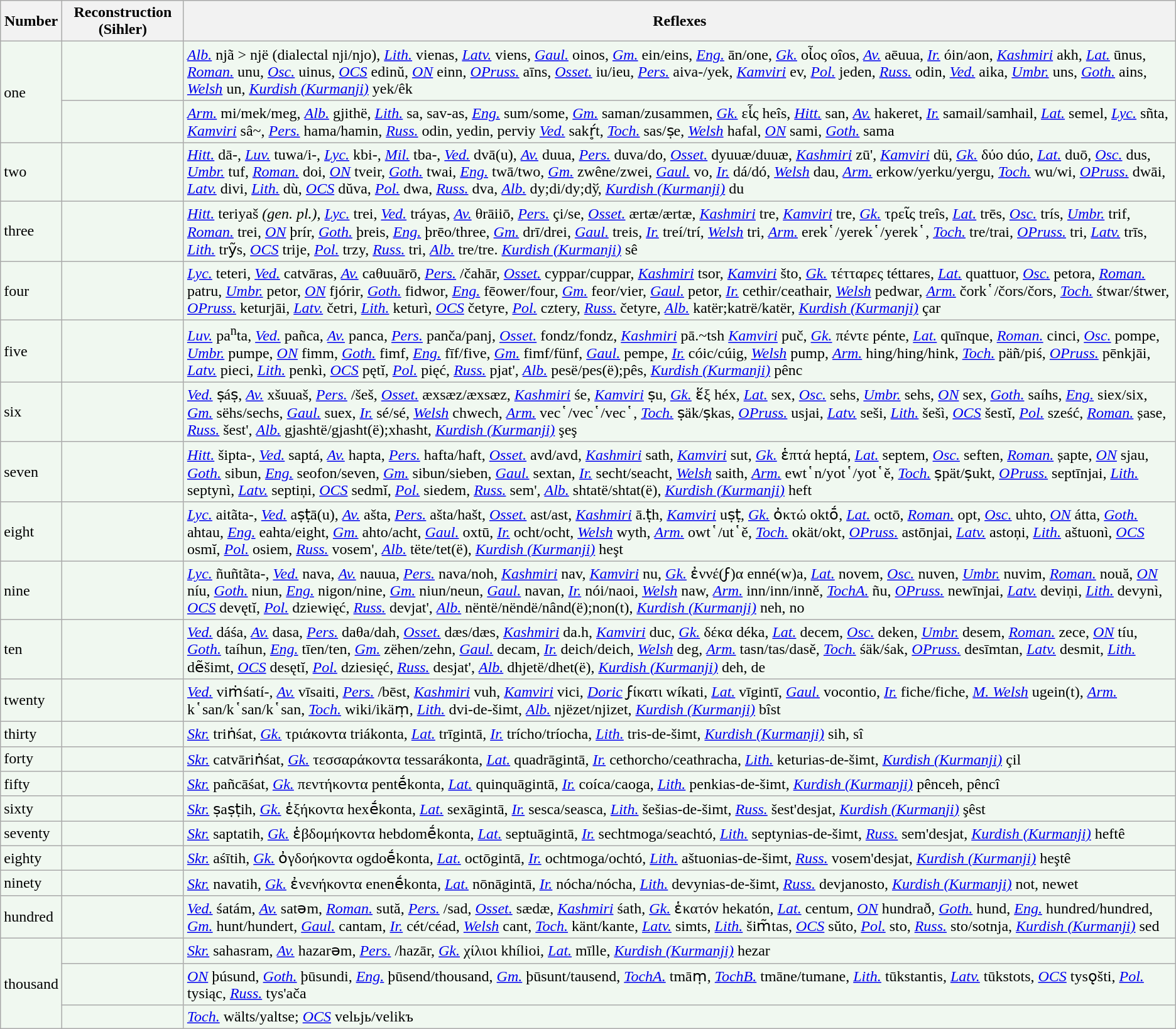<table class="wikitable" style="background-color:#f0f8f0">
<tr>
<th>Number</th>
<th>Reconstruction (Sihler)</th>
<th>Reflexes</th>
</tr>
<tr>
<td rowspan="2">one</td>
<td></td>
<td><a href='#'><em>Alb.</em></a> njã > një (dialectal nji/njo), <a href='#'><em>Lith.</em></a> vienas, <a href='#'><em>Latv.</em></a> viens, <a href='#'><em>Gaul.</em></a> oinos, <a href='#'><em>Gm.</em></a> ein/eins, <a href='#'><em>Eng.</em></a> ān/one, <a href='#'><em>Gk.</em></a> οἶος oîos, <a href='#'><em>Av.</em></a> aēuua, <a href='#'><em>Ir.</em></a> óin/aon, <em><a href='#'>Kashmiri</a></em> akh, <a href='#'><em>Lat.</em></a> ūnus, <a href='#'><em>Roman.</em></a> unu, <a href='#'><em>Osc.</em></a> uinus, <a href='#'><em>OCS</em></a> edinŭ, <a href='#'><em>ON</em></a> einn, <a href='#'><em>OPruss.</em></a> aīns, <a href='#'><em>Osset.</em></a> iu/ieu, <a href='#'><em>Pers.</em></a> aiva-/yek, <em><a href='#'>Kamviri</a></em> ev, <a href='#'><em>Pol.</em></a> jeden, <a href='#'><em>Russ.</em></a> odin, <a href='#'><em>Ved.</em></a> aika, <a href='#'><em>Umbr.</em></a> uns, <a href='#'><em>Goth.</em></a> ains, <a href='#'><em>Welsh</em></a> un,  <a href='#'><em>Kurdish (Kurmanji)</em></a> yek/êk</td>
</tr>
<tr>
<td></td>
<td><a href='#'><em>Arm.</em></a> mi/mek/meg, <a href='#'><em>Alb.</em></a> gjithë, <a href='#'><em>Lith.</em></a> sa, sav-as, <a href='#'><em>Eng.</em></a> sum/some, <a href='#'><em>Gm.</em></a> saman/zusammen, <a href='#'><em>Gk.</em></a> εἷς heîs, <a href='#'><em>Hitt.</em></a> san, <a href='#'><em>Av.</em></a> hakeret, <a href='#'><em>Ir.</em></a> samail/samhail, <a href='#'><em>Lat.</em></a> semel, <a href='#'><em>Lyc.</em></a> sñta, <em><a href='#'>Kamviri</a></em> sâ~, <a href='#'><em>Pers.</em></a> hama/hamin, <a href='#'><em>Russ.</em></a> odin, yedin, perviy <a href='#'><em>Ved.</em></a> sakŕ̥t, <a href='#'><em>Toch.</em></a> sas/ṣe, <a href='#'><em>Welsh</em></a> hafal, <a href='#'><em>ON</em></a> sami, <a href='#'><em>Goth.</em></a> sama</td>
</tr>
<tr>
<td>two</td>
<td></td>
<td><a href='#'><em>Hitt.</em></a> dā-, <a href='#'><em>Luv.</em></a> tuwa/i-, <a href='#'><em>Lyc.</em></a> kbi-, <a href='#'><em>Mil.</em></a> tba-, <a href='#'><em>Ved.</em></a> dvā(u), <a href='#'><em>Av.</em></a> duua, <a href='#'><em>Pers.</em></a> duva/do, <a href='#'><em>Osset.</em></a> dyuuæ/duuæ, <em><a href='#'>Kashmiri</a></em> zū', <em><a href='#'>Kamviri</a></em> dü, <a href='#'><em>Gk.</em></a> δύο dúo, <a href='#'><em>Lat.</em></a> duō, <a href='#'><em>Osc.</em></a> dus, <a href='#'><em>Umbr.</em></a> tuf, <a href='#'><em>Roman.</em></a> doi, <a href='#'><em>ON</em></a> tveir, <a href='#'><em>Goth.</em></a> twai, <a href='#'><em>Eng.</em></a> twā/two, <a href='#'><em>Gm.</em></a> zwêne/zwei, <a href='#'><em>Gaul.</em></a> vo, <a href='#'><em>Ir.</em></a> dá/dó, <a href='#'><em>Welsh</em></a> dau, <a href='#'><em>Arm.</em></a> erkow/yerku/yergu, <a href='#'><em>Toch.</em></a> wu/wi, <a href='#'><em>OPruss.</em></a> dwāi, <a href='#'><em>Latv.</em></a> divi, <a href='#'><em>Lith.</em></a> dù, <a href='#'><em>OCS</em></a> dŭva, <a href='#'><em>Pol.</em></a> dwa, <a href='#'><em>Russ.</em></a> dva, <a href='#'><em>Alb.</em></a> dy;di/dy;dў, <a href='#'><em>Kurdish (Kurmanji)</em></a> du</td>
</tr>
<tr>
<td>three</td>
<td></td>
<td><a href='#'><em>Hitt.</em></a> teriyaš <em>(gen. pl.)</em>, <a href='#'><em>Lyc.</em></a> trei, <a href='#'><em>Ved.</em></a> tráyas, <a href='#'><em>Av.</em></a> θrāiiō, <a href='#'><em>Pers.</em></a> çi/se, <a href='#'><em>Osset.</em></a> ærtæ/ærtæ, <em><a href='#'>Kashmiri</a></em> tre, <em><a href='#'>Kamviri</a></em> tre, <a href='#'><em>Gk.</em></a> τρεῖς treîs, <a href='#'><em>Lat.</em></a> trēs, <a href='#'><em>Osc.</em></a> trís, <a href='#'><em>Umbr.</em></a> trif, <a href='#'><em>Roman.</em></a> trei, <a href='#'><em>ON</em></a> þrír, <a href='#'><em>Goth.</em></a> þreis, <a href='#'><em>Eng.</em></a> þrēo/three, <a href='#'><em>Gm.</em></a> drī/drei, <a href='#'><em>Gaul.</em></a> treis, <a href='#'><em>Ir.</em></a> treí/trí, <a href='#'><em>Welsh</em></a> tri, <a href='#'><em>Arm.</em></a> erek῾/yerek῾/yerek῾, <a href='#'><em>Toch.</em></a> tre/trai, <a href='#'><em>OPruss.</em></a> tri, <a href='#'><em>Latv.</em></a> trīs, <a href='#'><em>Lith.</em></a> trỹs, <a href='#'><em>OCS</em></a> trije, <a href='#'><em>Pol.</em></a> trzy, <a href='#'><em>Russ.</em></a> tri, <a href='#'><em>Alb.</em></a> tre/tre. <em><a href='#'>Kurdish (Kurmanji)</a></em> sê</td>
</tr>
<tr>
<td>four</td>
<td></td>
<td><a href='#'><em>Lyc.</em></a> teteri, <a href='#'><em>Ved.</em></a> catvāras, <a href='#'><em>Av.</em></a> caθuuārō, <a href='#'><em>Pers.</em></a> /čahār, <a href='#'><em>Osset.</em></a> cyppar/cuppar, <em><a href='#'>Kashmiri</a></em> tsor, <em><a href='#'>Kamviri</a></em> što, <a href='#'><em>Gk.</em></a> τέτταρες téttares, <a href='#'><em>Lat.</em></a> quattuor, <a href='#'><em>Osc.</em></a> petora, <a href='#'><em>Roman.</em></a> patru, <a href='#'><em>Umbr.</em></a> petor, <a href='#'><em>ON</em></a> fjórir, <a href='#'><em>Goth.</em></a> fidwor, <a href='#'><em>Eng.</em></a> fēower/four, <a href='#'><em>Gm.</em></a> feor/vier, <a href='#'><em>Gaul.</em></a> petor, <a href='#'><em>Ir.</em></a> cethir/ceathair, <a href='#'><em>Welsh</em></a> pedwar, <a href='#'><em>Arm.</em></a> čork῾/čors/čors, <a href='#'><em>Toch.</em></a> śtwar/śtwer, <a href='#'><em>OPruss.</em></a> keturjāi, <a href='#'><em>Latv.</em></a> četri, <a href='#'><em>Lith.</em></a> keturì, <a href='#'><em>OCS</em></a> četyre, <a href='#'><em>Pol.</em></a> cztery, <a href='#'><em>Russ.</em></a> četyre, <a href='#'><em>Alb.</em></a> katër;katrë/katër, <em><a href='#'>Kurdish (Kurmanji)</a></em> çar</td>
</tr>
<tr>
<td>five</td>
<td></td>
<td><a href='#'><em>Luv.</em></a> pa<sup>n</sup>ta, <a href='#'><em>Ved.</em></a> pañca, <a href='#'><em>Av.</em></a> panca, <a href='#'><em>Pers.</em></a> panča/panj, <a href='#'><em>Osset.</em></a> fondz/fondz, <em><a href='#'>Kashmiri</a></em> pā.~tsh <em><a href='#'>Kamviri</a></em> puč, <a href='#'><em>Gk.</em></a> πέντε pénte, <a href='#'><em>Lat.</em></a> quīnque, <a href='#'><em>Roman.</em></a> cinci, <a href='#'><em>Osc.</em></a> pompe, <a href='#'><em>Umbr.</em></a> pumpe, <a href='#'><em>ON</em></a> fimm, <a href='#'><em>Goth.</em></a> fimf, <a href='#'><em>Eng.</em></a> fīf/five, <a href='#'><em>Gm.</em></a> fimf/fünf, <a href='#'><em>Gaul.</em></a> pempe, <a href='#'><em>Ir.</em></a> cóic/cúig, <a href='#'><em>Welsh</em></a> pump, <a href='#'><em>Arm.</em></a> hing/hing/hink, <a href='#'><em>Toch.</em></a> päñ/piś, <a href='#'><em>OPruss.</em></a> pēnkjāi, <a href='#'><em>Latv.</em></a> pieci, <a href='#'><em>Lith.</em></a> penkì, <a href='#'><em>OCS</em></a> pętĭ, <a href='#'><em>Pol.</em></a> pięć, <a href='#'><em>Russ.</em></a> pjat', <a href='#'><em>Alb.</em></a> pesë/pes(ë);pês, <a href='#'><em>Kurdish (Kurmanji)</em></a> pênc</td>
</tr>
<tr>
<td>six</td>
<td></td>
<td><a href='#'><em>Ved.</em></a> ṣáṣ, <a href='#'><em>Av.</em></a> xšuuaš, <a href='#'><em>Pers.</em></a> /šeš, <a href='#'><em>Osset.</em></a> æxsæz/æxsæz, <em><a href='#'>Kashmiri</a></em> śe, <em><a href='#'>Kamviri</a></em> ṣu, <a href='#'><em>Gk.</em></a> ἕξ héx, <a href='#'><em>Lat.</em></a> sex, <a href='#'><em>Osc.</em></a> sehs, <a href='#'><em>Umbr.</em></a> sehs, <a href='#'><em>ON</em></a> sex, <a href='#'><em>Goth.</em></a> saíhs, <a href='#'><em>Eng.</em></a> siex/six, <a href='#'><em>Gm.</em></a> sëhs/sechs, <a href='#'><em>Gaul.</em></a> suex, <a href='#'><em>Ir.</em></a> sé/sé, <a href='#'><em>Welsh</em></a> chwech, <a href='#'><em>Arm.</em></a> vec῾/vec῾/vec῾, <a href='#'><em>Toch.</em></a> ṣäk/ṣkas, <a href='#'><em>OPruss.</em></a> usjai, <a href='#'><em>Latv.</em></a> seši, <a href='#'><em>Lith.</em></a> šešì, <a href='#'><em>OCS</em></a> šestĭ, <a href='#'><em>Pol.</em></a> sześć, <a href='#'><em>Roman.</em></a> șase, <a href='#'><em>Russ.</em></a> šest', <a href='#'><em>Alb.</em></a> gjashtë/gjasht(ë);xhasht, <a href='#'><em>Kurdish (Kurmanji)</em></a> şeş</td>
</tr>
<tr>
<td>seven</td>
<td></td>
<td><a href='#'><em>Hitt.</em></a> šipta-, <a href='#'><em>Ved.</em></a> saptá, <a href='#'><em>Av.</em></a> hapta, <a href='#'><em>Pers.</em></a> hafta/haft, <a href='#'><em>Osset.</em></a> avd/avd, <em><a href='#'>Kashmiri</a></em> sath, <em><a href='#'>Kamviri</a></em> sut, <a href='#'><em>Gk.</em></a> ἑπτά heptá, <a href='#'><em>Lat.</em></a> septem, <a href='#'><em>Osc.</em></a> seften, <a href='#'><em>Roman.</em></a> șapte, <a href='#'><em>ON</em></a> sjau, <a href='#'><em>Goth.</em></a> sibun, <a href='#'><em>Eng.</em></a> seofon/seven, <a href='#'><em>Gm.</em></a> sibun/sieben, <a href='#'><em>Gaul.</em></a> sextan, <a href='#'><em>Ir.</em></a> secht/seacht, <a href='#'><em>Welsh</em></a> saith, <a href='#'><em>Arm.</em></a> ewt῾n/yot῾/yot῾ě, <a href='#'><em>Toch.</em></a> ṣpät/ṣukt, <a href='#'><em>OPruss.</em></a> septīnjai, <a href='#'><em>Lith.</em></a> septynì, <a href='#'><em>Latv.</em></a> septiņi, <a href='#'><em>OCS</em></a> sedmĭ, <a href='#'><em>Pol.</em></a> siedem, <a href='#'><em>Russ.</em></a> sem', <a href='#'><em>Alb.</em></a> shtatë/shtat(ë), <a href='#'><em>Kurdish (Kurmanji)</em></a> heft</td>
</tr>
<tr>
<td>eight</td>
<td></td>
<td><a href='#'><em>Lyc.</em></a> aitãta-, <a href='#'><em>Ved.</em></a> aṣṭā(u), <a href='#'><em>Av.</em></a> ašta, <a href='#'><em>Pers.</em></a> ašta/hašt, <a href='#'><em>Osset.</em></a> ast/ast, <em><a href='#'>Kashmiri</a></em> ā.ṭh, <em><a href='#'>Kamviri</a></em> uṣṭ, <a href='#'><em>Gk.</em></a> ὀκτώ oktṓ, <a href='#'><em>Lat.</em></a> octō, <a href='#'><em>Roman.</em></a> opt, <a href='#'><em>Osc.</em></a> uhto, <a href='#'><em>ON</em></a> átta, <a href='#'><em>Goth.</em></a> ahtau, <a href='#'><em>Eng.</em></a> eahta/eight, <a href='#'><em>Gm.</em></a> ahto/acht, <a href='#'><em>Gaul.</em></a> oxtū, <a href='#'><em>Ir.</em></a> ocht/ocht, <a href='#'><em>Welsh</em></a> wyth, <a href='#'><em>Arm.</em></a> owt῾/ut῾ě, <a href='#'><em>Toch.</em></a> okät/okt, <a href='#'><em>OPruss.</em></a> astōnjai, <a href='#'><em>Latv.</em></a> astoņi, <a href='#'><em>Lith.</em></a> aštuonì, <a href='#'><em>OCS</em></a> osmĭ, <a href='#'><em>Pol.</em></a> osiem, <a href='#'><em>Russ.</em></a> vosem', <a href='#'><em>Alb.</em></a> tëte/tet(ë), <a href='#'><em>Kurdish (Kurmanji)</em></a> heşt</td>
</tr>
<tr>
<td>nine</td>
<td></td>
<td><a href='#'><em>Lyc.</em></a> ñuñtãta-, <a href='#'><em>Ved.</em></a> nava, <a href='#'><em>Av.</em></a> nauua, <a href='#'><em>Pers.</em></a> nava/noh, <em><a href='#'>Kashmiri</a></em> nav, <em><a href='#'>Kamviri</a></em> nu, <a href='#'><em>Gk.</em></a> ἐννέ(ϝ)α enné(w)a, <a href='#'><em>Lat.</em></a> novem, <a href='#'><em>Osc.</em></a> nuven, <a href='#'><em>Umbr.</em></a> nuvim, <a href='#'><em>Roman.</em></a> nouă, <a href='#'><em>ON</em></a> níu, <a href='#'><em>Goth.</em></a> niun, <a href='#'><em>Eng.</em></a> nigon/nine, <a href='#'><em>Gm.</em></a> niun/neun, <a href='#'><em>Gaul.</em></a> navan, <a href='#'><em>Ir.</em></a> nói/naoi, <a href='#'><em>Welsh</em></a> naw, <a href='#'><em>Arm.</em></a> inn/inn/inně, <a href='#'><em>TochA.</em></a> ñu, <a href='#'><em>OPruss.</em></a> newīnjai, <a href='#'><em>Latv.</em></a> deviņi, <a href='#'><em>Lith.</em></a> devynì, <a href='#'><em>OCS</em></a> devętĭ, <a href='#'><em>Pol.</em></a> dziewięć, <a href='#'><em>Russ.</em></a> devjat', <a href='#'><em>Alb.</em></a> nëntë/nëndë/nând(ë);non(t), <a href='#'><em>Kurdish (Kurmanji)</em></a> neh, no</td>
</tr>
<tr>
<td>ten</td>
<td></td>
<td><a href='#'><em>Ved.</em></a> dáśa, <a href='#'><em>Av.</em></a> dasa, <a href='#'><em>Pers.</em></a> daθa/dah, <a href='#'><em>Osset.</em></a> dæs/dæs, <em><a href='#'>Kashmiri</a></em> da.h, <em><a href='#'>Kamviri</a></em> duc, <a href='#'><em>Gk.</em></a> δέκα déka, <a href='#'><em>Lat.</em></a> decem, <a href='#'><em>Osc.</em></a> deken, <a href='#'><em>Umbr.</em></a> desem, <a href='#'><em>Roman.</em></a> zece, <a href='#'><em>ON</em></a> tíu, <a href='#'><em>Goth.</em></a> taíhun, <a href='#'><em>Eng.</em></a> tīen/ten, <a href='#'><em>Gm.</em></a> zëhen/zehn, <a href='#'><em>Gaul.</em></a> decam, <a href='#'><em>Ir.</em></a> deich/deich, <a href='#'><em>Welsh</em></a> deg, <a href='#'><em>Arm.</em></a> tasn/tas/dasě, <a href='#'><em>Toch.</em></a> śäk/śak, <a href='#'><em>OPruss.</em></a> desīmtan, <a href='#'><em>Latv.</em></a> desmit, <a href='#'><em>Lith.</em></a> dẽšimt, <a href='#'><em>OCS</em></a> desętĭ, <a href='#'><em>Pol.</em></a> dziesięć, <a href='#'><em>Russ.</em></a> desjat', <a href='#'><em>Alb.</em></a> dhjetë/dhet(ë), <a href='#'><em>Kurdish (Kurmanji)</em></a> deh, de</td>
</tr>
<tr>
<td>twenty</td>
<td></td>
<td><a href='#'><em>Ved.</em></a> viṁśatí-, <a href='#'><em>Av.</em></a> vīsaiti, <a href='#'><em>Pers.</em></a> /bēst, <em><a href='#'>Kashmiri</a></em> vuh, <em><a href='#'>Kamviri</a></em> vici, <a href='#'><em>Doric</em></a> ϝίκατι wíkati, <a href='#'><em>Lat.</em></a> vīgintī, <a href='#'><em>Gaul.</em></a> vocontio, <a href='#'><em>Ir.</em></a> fiche/fiche, <a href='#'><em>M. Welsh</em></a> ugein(t), <a href='#'><em>Arm.</em></a> k῾san/k῾san/k῾san, <a href='#'><em>Toch.</em></a> wiki/ikäṃ, <a href='#'><em>Lith.</em></a> dvi-de-šimt, <a href='#'><em>Alb.</em></a> njëzet/njizet, <a href='#'><em>Kurdish (Kurmanji)</em></a> bîst</td>
</tr>
<tr>
<td>thirty</td>
<td></td>
<td><a href='#'><em>Skr.</em></a> triṅśat, <a href='#'><em>Gk.</em></a> τριάκοντα triákonta, <a href='#'><em>Lat.</em></a> trīgintā, <a href='#'><em>Ir.</em></a> trícho/tríocha, <a href='#'><em>Lith.</em></a> tris-de-šimt, <a href='#'><em>Kurdish (Kurmanji)</em></a> sih, sî</td>
</tr>
<tr>
<td>forty</td>
<td></td>
<td><a href='#'><em>Skr.</em></a> catvāriṅśat, <a href='#'><em>Gk.</em></a> τεσσαράκοντα tessarákonta, <a href='#'><em>Lat.</em></a> quadrāgintā, <a href='#'><em>Ir.</em></a> cethorcho/ceathracha, <a href='#'><em>Lith.</em></a> keturias-de-šimt, <a href='#'><em>Kurdish (Kurmanji)</em></a> çil</td>
</tr>
<tr>
<td>fifty</td>
<td></td>
<td><a href='#'><em>Skr.</em></a> pañcāśat, <a href='#'><em>Gk.</em></a> πεντήκοντα pentḗkonta, <a href='#'><em>Lat.</em></a> quinquāgintā, <a href='#'><em>Ir.</em></a> coíca/caoga, <a href='#'><em>Lith.</em></a> penkias-de-šimt, <a href='#'><em>Kurdish (Kurmanji)</em></a> pênceh, pêncî</td>
</tr>
<tr>
<td>sixty</td>
<td></td>
<td><a href='#'><em>Skr.</em></a> ṣaṣṭih, <a href='#'><em>Gk.</em></a> ἑξήκοντα hexḗkonta, <a href='#'><em>Lat.</em></a> sexāgintā, <a href='#'><em>Ir.</em></a> sesca/seasca, <a href='#'><em>Lith.</em></a> šešias-de-šimt, <a href='#'><em>Russ.</em></a> šest'desjat, <a href='#'><em>Kurdish (Kurmanji)</em></a> şêst</td>
</tr>
<tr>
<td>seventy</td>
<td></td>
<td><a href='#'><em>Skr.</em></a> saptatih, <a href='#'><em>Gk.</em></a> ἑβδομήκοντα hebdomḗkonta, <a href='#'><em>Lat.</em></a> septuāgintā, <a href='#'><em>Ir.</em></a> sechtmoga/seachtó, <a href='#'><em>Lith.</em></a> septynias-de-šimt, <a href='#'><em>Russ.</em></a> sem'desjat, <a href='#'><em>Kurdish (Kurmanji)</em></a> heftê</td>
</tr>
<tr>
<td>eighty</td>
<td></td>
<td><a href='#'><em>Skr.</em></a> aśītih, <a href='#'><em>Gk.</em></a> ὀγδοήκοντα ogdoḗkonta, <a href='#'><em>Lat.</em></a> octōgintā, <a href='#'><em>Ir.</em></a> ochtmoga/ochtó, <a href='#'><em>Lith.</em></a> aštuonias-de-šimt, <a href='#'><em>Russ.</em></a> vosem'desjat, <a href='#'><em>Kurdish (Kurmanji)</em></a> heştê</td>
</tr>
<tr>
<td>ninety</td>
<td></td>
<td><a href='#'><em>Skr.</em></a> navatih, <a href='#'><em>Gk.</em></a> ἐνενήκοντα enenḗkonta, <a href='#'><em>Lat.</em></a> nōnāgintā, <a href='#'><em>Ir.</em></a> nócha/nócha, <a href='#'><em>Lith.</em></a> devynias-de-šimt, <a href='#'><em>Russ.</em></a> devjanosto, <a href='#'><em>Kurdish (Kurmanji)</em></a> not, newet</td>
</tr>
<tr>
<td>hundred</td>
<td></td>
<td><a href='#'><em>Ved.</em></a> śatám, <a href='#'><em>Av.</em></a> satəm, <a href='#'><em>Roman.</em></a> sută, <a href='#'><em>Pers.</em></a> /sad, <a href='#'><em>Osset.</em></a> sædæ, <em><a href='#'>Kashmiri</a></em> śath, <a href='#'><em>Gk.</em></a> ἑκατόν hekatón, <a href='#'><em>Lat.</em></a> centum, <a href='#'><em>ON</em></a> hundrað, <a href='#'><em>Goth.</em></a> hund, <a href='#'><em>Eng.</em></a> hundred/hundred, <a href='#'><em>Gm.</em></a> hunt/hundert, <a href='#'><em>Gaul.</em></a> cantam, <a href='#'><em>Ir.</em></a> cét/céad, <a href='#'><em>Welsh</em></a> cant, <a href='#'><em>Toch.</em></a> känt/kante, <a href='#'><em>Latv.</em></a> simts, <a href='#'><em>Lith.</em></a> šim̃tas, <a href='#'><em>OCS</em></a> sŭto, <a href='#'><em>Pol.</em></a> sto, <a href='#'><em>Russ.</em></a> sto/sotnja, <a href='#'><em>Kurdish (Kurmanji)</em></a> sed</td>
</tr>
<tr>
<td rowspan="3">thousand</td>
<td></td>
<td><a href='#'><em>Skr.</em></a> sahasram, <a href='#'><em>Av.</em></a> hazarəm, <a href='#'><em>Pers.</em></a> /hazār, <a href='#'><em>Gk.</em></a> χίλιοι khílioi, <a href='#'><em>Lat.</em></a> mīlle, <a href='#'><em>Kurdish (Kurmanji)</em></a> hezar</td>
</tr>
<tr>
<td></td>
<td><a href='#'><em>ON</em></a> þúsund, <a href='#'><em>Goth.</em></a> þūsundi, <a href='#'><em>Eng.</em></a> þūsend/thousand, <a href='#'><em>Gm.</em></a> þūsunt/tausend, <a href='#'><em>TochA.</em></a> tmāṃ, <a href='#'><em>TochB.</em></a> tmāne/tumane, <a href='#'><em>Lith.</em></a> tūkstantis, <a href='#'><em>Latv.</em></a> tūkstots, <a href='#'><em>OCS</em></a> tysǫšti, <a href='#'><em>Pol.</em></a> tysiąc, <a href='#'><em>Russ.</em></a> tys'ača</td>
</tr>
<tr>
<td></td>
<td><a href='#'><em>Toch.</em></a> wälts/yaltse; <a href='#'><em>OCS</em></a> velьjь/velikъ</td>
</tr>
</table>
